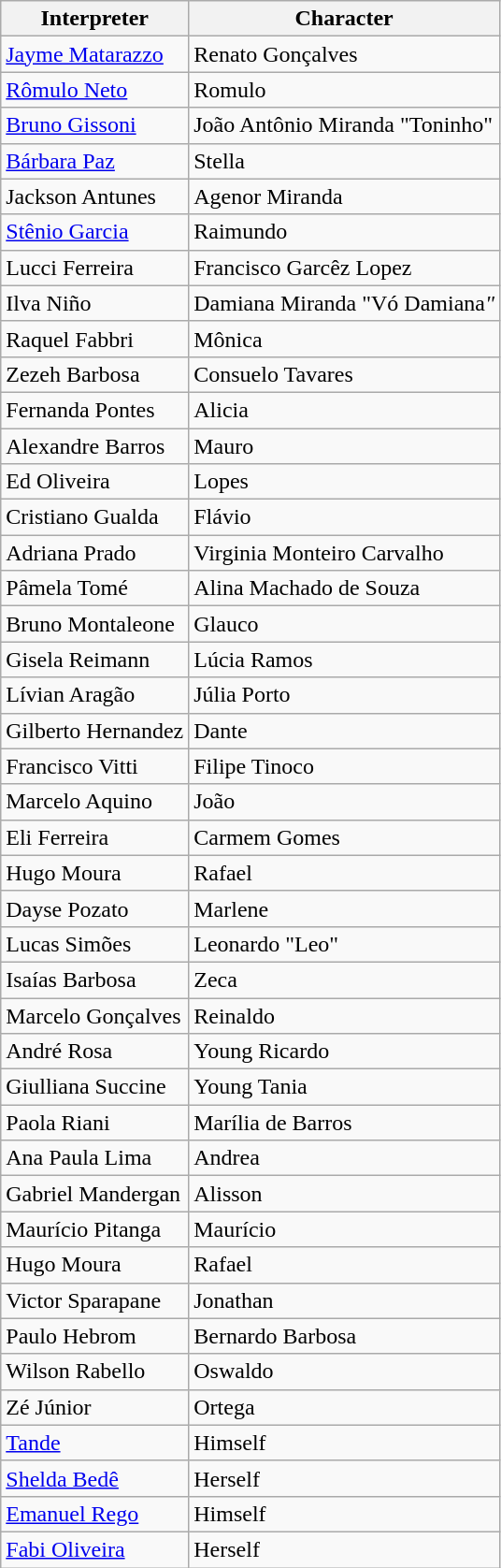<table class="wikitable">
<tr>
<th>Interpreter</th>
<th>Character</th>
</tr>
<tr>
<td><a href='#'>Jayme Matarazzo</a></td>
<td>Renato Gonçalves</td>
</tr>
<tr>
<td><a href='#'>Rômulo Neto</a></td>
<td>Romulo</td>
</tr>
<tr>
<td><a href='#'>Bruno Gissoni</a></td>
<td>João Antônio Miranda "Toninho"</td>
</tr>
<tr>
<td><a href='#'>Bárbara Paz</a></td>
<td>Stella</td>
</tr>
<tr>
<td>Jackson Antunes</td>
<td>Agenor Miranda</td>
</tr>
<tr>
<td><a href='#'>Stênio Garcia</a></td>
<td>Raimundo</td>
</tr>
<tr>
<td>Lucci Ferreira</td>
<td>Francisco Garcêz Lopez</td>
</tr>
<tr>
<td>Ilva Niño</td>
<td>Damiana Miranda "Vó Damiana<em>"</em></td>
</tr>
<tr>
<td>Raquel Fabbri</td>
<td>Mônica</td>
</tr>
<tr>
<td>Zezeh Barbosa</td>
<td>Consuelo Tavares</td>
</tr>
<tr>
<td>Fernanda Pontes</td>
<td>Alicia</td>
</tr>
<tr>
<td>Alexandre Barros</td>
<td>Mauro</td>
</tr>
<tr>
<td>Ed Oliveira</td>
<td>Lopes</td>
</tr>
<tr>
<td>Cristiano Gualda</td>
<td>Flávio</td>
</tr>
<tr>
<td>Adriana Prado</td>
<td>Virginia Monteiro Carvalho</td>
</tr>
<tr>
<td>Pâmela Tomé</td>
<td>Alina Machado de Souza</td>
</tr>
<tr>
<td>Bruno Montaleone</td>
<td>Glauco</td>
</tr>
<tr>
<td>Gisela Reimann</td>
<td>Lúcia Ramos</td>
</tr>
<tr>
<td>Lívian Aragão</td>
<td>Júlia Porto</td>
</tr>
<tr>
<td>Gilberto Hernandez</td>
<td>Dante</td>
</tr>
<tr>
<td>Francisco Vitti</td>
<td>Filipe Tinoco</td>
</tr>
<tr>
<td>Marcelo Aquino</td>
<td>João</td>
</tr>
<tr>
<td>Eli Ferreira</td>
<td>Carmem Gomes</td>
</tr>
<tr>
<td>Hugo Moura</td>
<td>Rafael</td>
</tr>
<tr>
<td>Dayse Pozato</td>
<td>Marlene</td>
</tr>
<tr>
<td>Lucas Simões</td>
<td>Leonardo "Leo"</td>
</tr>
<tr>
<td>Isaías Barbosa</td>
<td>Zeca</td>
</tr>
<tr>
<td>Marcelo Gonçalves</td>
<td>Reinaldo</td>
</tr>
<tr>
<td>André Rosa</td>
<td>Young Ricardo</td>
</tr>
<tr>
<td>Giulliana Succine</td>
<td>Young Tania</td>
</tr>
<tr>
<td>Paola Riani</td>
<td>Marília de Barros</td>
</tr>
<tr>
<td>Ana Paula Lima</td>
<td>Andrea</td>
</tr>
<tr>
<td>Gabriel Mandergan</td>
<td>Alisson</td>
</tr>
<tr>
<td>Maurício Pitanga</td>
<td>Maurício</td>
</tr>
<tr>
<td>Hugo Moura</td>
<td>Rafael</td>
</tr>
<tr>
<td>Victor Sparapane</td>
<td>Jonathan</td>
</tr>
<tr>
<td>Paulo Hebrom</td>
<td>Bernardo Barbosa</td>
</tr>
<tr>
<td>Wilson Rabello</td>
<td>Oswaldo</td>
</tr>
<tr>
<td>Zé Júnior</td>
<td>Ortega</td>
</tr>
<tr>
<td><a href='#'>Tande</a></td>
<td>Himself</td>
</tr>
<tr>
<td><a href='#'>Shelda Bedê</a></td>
<td>Herself</td>
</tr>
<tr>
<td><a href='#'>Emanuel Rego</a></td>
<td>Himself</td>
</tr>
<tr>
<td><a href='#'>Fabi Oliveira</a></td>
<td>Herself</td>
</tr>
</table>
